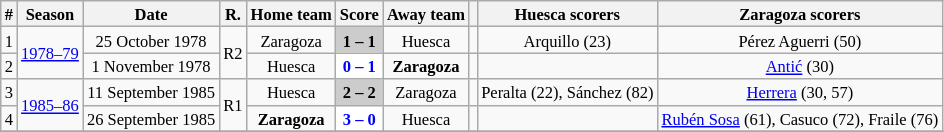<table class="wikitable" style="text-align: center; width=25%; font-size: 11px">
<tr>
<th>#</th>
<th>Season</th>
<th>Date</th>
<th>R.</th>
<th>Home team</th>
<th>Score</th>
<th>Away team</th>
<th></th>
<th>Huesca scorers</th>
<th>Zaragoza scorers</th>
</tr>
<tr>
<td>1</td>
<td rowspan=2><a href='#'>1978–79</a></td>
<td>25 October 1978</td>
<td rowspan=2>R2</td>
<td>Zaragoza</td>
<td style="color:#000000; background:#CCCCCC"><strong>1 – 1</strong></td>
<td>Huesca</td>
<td></td>
<td>Arquillo (23)</td>
<td>Pérez Aguerri (50)</td>
</tr>
<tr>
<td>2</td>
<td>1 November 1978</td>
<td>Huesca</td>
<td style="color:#0000FF; background:#FFFFFF"><strong>0 – 1</strong></td>
<td><strong>Zaragoza</strong></td>
<td></td>
<td></td>
<td><a href='#'>Antić</a> (30)</td>
</tr>
<tr>
<td>3</td>
<td rowspan=2><a href='#'>1985–86</a></td>
<td>11 September 1985</td>
<td rowspan=2>R1</td>
<td>Huesca</td>
<td style="color:#000000; background:#CCCCCC"><strong>2 – 2</strong></td>
<td>Zaragoza</td>
<td></td>
<td>Peralta (22), Sánchez (82)</td>
<td><a href='#'>Herrera</a> (30, 57)</td>
</tr>
<tr>
<td>4</td>
<td>26 September 1985</td>
<td><strong>Zaragoza</strong></td>
<td style="color:#0000FF; background:#FFFFFF"><strong>3 – 0</strong></td>
<td>Huesca</td>
<td></td>
<td></td>
<td><a href='#'>Rubén Sosa</a> (61), Casuco (72), Fraile (76)</td>
</tr>
<tr>
</tr>
</table>
